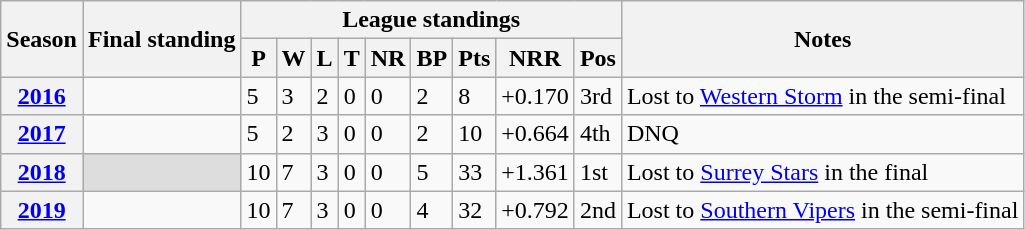<table class="wikitable sortable">
<tr>
<th scope="col" rowspan="2">Season</th>
<th scope="col" rowspan="2">Final standing</th>
<th scope="col" colspan="9">League standings</th>
<th scope="col" rowspan="2">Notes</th>
</tr>
<tr>
<th scope="col">P</th>
<th scope="col">W</th>
<th scope="col">L</th>
<th scope="col">T</th>
<th scope="col">NR</th>
<th scope="col">BP</th>
<th scope="col">Pts</th>
<th scope="col">NRR</th>
<th scope="col">Pos</th>
</tr>
<tr>
<th scope="row"><a href='#'>2016</a></th>
<td></td>
<td>5</td>
<td>3</td>
<td>2</td>
<td>0</td>
<td>0</td>
<td>2</td>
<td>8</td>
<td>+0.170</td>
<td>3rd</td>
<td>Lost to <a href='#'>Western Storm</a> in the semi-final</td>
</tr>
<tr>
<th scope="row"><a href='#'>2017</a></th>
<td></td>
<td>5</td>
<td>2</td>
<td>3</td>
<td>0</td>
<td>0</td>
<td>2</td>
<td>10</td>
<td>+0.664</td>
<td>4th</td>
<td>DNQ</td>
</tr>
<tr>
<th scope="row"><a href='#'>2018</a></th>
<td style="background:#dddddd;"></td>
<td>10</td>
<td>7</td>
<td>3</td>
<td>0</td>
<td>0</td>
<td>5</td>
<td>33</td>
<td>+1.361</td>
<td>1st</td>
<td>Lost to <a href='#'>Surrey Stars</a> in the final</td>
</tr>
<tr>
<th scope="row"><a href='#'>2019</a></th>
<td></td>
<td>10</td>
<td>7</td>
<td>3</td>
<td>0</td>
<td>0</td>
<td>4</td>
<td>32</td>
<td>+0.792</td>
<td>2nd</td>
<td>Lost to <a href='#'>Southern Vipers</a> in the semi-final</td>
</tr>
</table>
